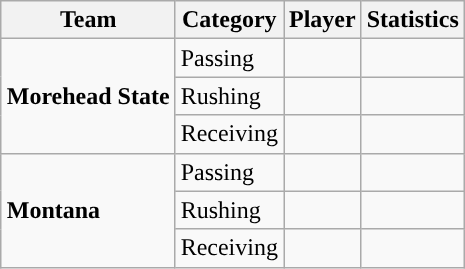<table class="wikitable" style="float: right;">
<tr>
<th>Team</th>
<th>Category</th>
<th>Player</th>
<th>Statistics</th>
</tr>
<tr>
<td rowspan=3><strong>Morehead State</strong></td>
<td>Passing</td>
<td></td>
<td></td>
</tr>
<tr>
<td>Rushing</td>
<td></td>
<td></td>
</tr>
<tr>
<td>Receiving</td>
<td></td>
<td></td>
</tr>
<tr>
<td rowspan=3><strong>Montana</strong></td>
<td>Passing</td>
<td></td>
<td></td>
</tr>
<tr>
<td>Rushing</td>
<td></td>
<td></td>
</tr>
<tr>
<td>Receiving</td>
<td></td>
<td></td>
</tr>
</table>
